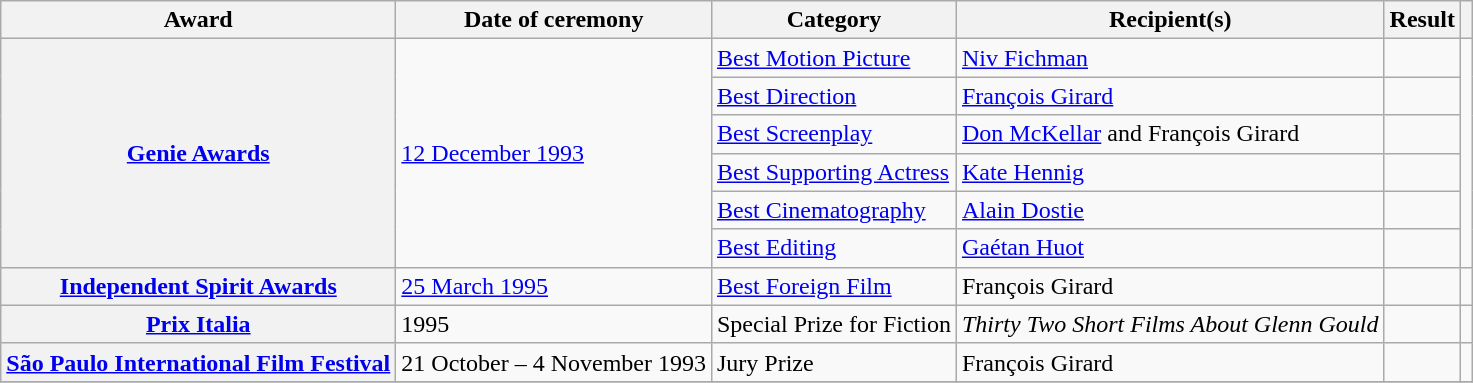<table class="wikitable plainrowheaders sortable">
<tr>
<th scope="col">Award</th>
<th scope="col">Date of ceremony</th>
<th scope="col">Category</th>
<th scope="col">Recipient(s)</th>
<th scope="col">Result</th>
<th scope="col" class="unsortable"></th>
</tr>
<tr>
<th scope="row" rowspan=6><a href='#'>Genie Awards</a></th>
<td rowspan="6"><a href='#'>12 December 1993</a></td>
<td><a href='#'>Best Motion Picture</a></td>
<td><a href='#'>Niv Fichman</a></td>
<td></td>
<td rowspan="6"></td>
</tr>
<tr>
<td><a href='#'>Best Direction</a></td>
<td><a href='#'>François Girard</a></td>
<td></td>
</tr>
<tr>
<td><a href='#'>Best Screenplay</a></td>
<td><a href='#'>Don McKellar</a> and François Girard</td>
<td></td>
</tr>
<tr>
<td><a href='#'>Best Supporting Actress</a></td>
<td><a href='#'>Kate Hennig</a></td>
<td></td>
</tr>
<tr>
<td><a href='#'>Best Cinematography</a></td>
<td><a href='#'>Alain Dostie</a></td>
<td></td>
</tr>
<tr>
<td><a href='#'>Best Editing</a></td>
<td><a href='#'>Gaétan Huot</a></td>
<td></td>
</tr>
<tr>
<th scope="row"><a href='#'>Independent Spirit Awards</a></th>
<td rowspan="1"><a href='#'>25 March 1995</a></td>
<td><a href='#'>Best Foreign Film</a></td>
<td>François Girard</td>
<td></td>
<td rowspan="1"></td>
</tr>
<tr>
<th scope="row"><a href='#'>Prix Italia</a></th>
<td>1995</td>
<td>Special Prize for Fiction</td>
<td><em>Thirty Two Short Films About Glenn Gould</em></td>
<td></td>
<td rowspan="1"></td>
</tr>
<tr>
<th scope="row"><a href='#'>São Paulo International Film Festival</a></th>
<td>21 October – 4 November 1993</td>
<td>Jury Prize</td>
<td>François Girard</td>
<td></td>
<td rowspan="1"></td>
</tr>
<tr>
</tr>
</table>
